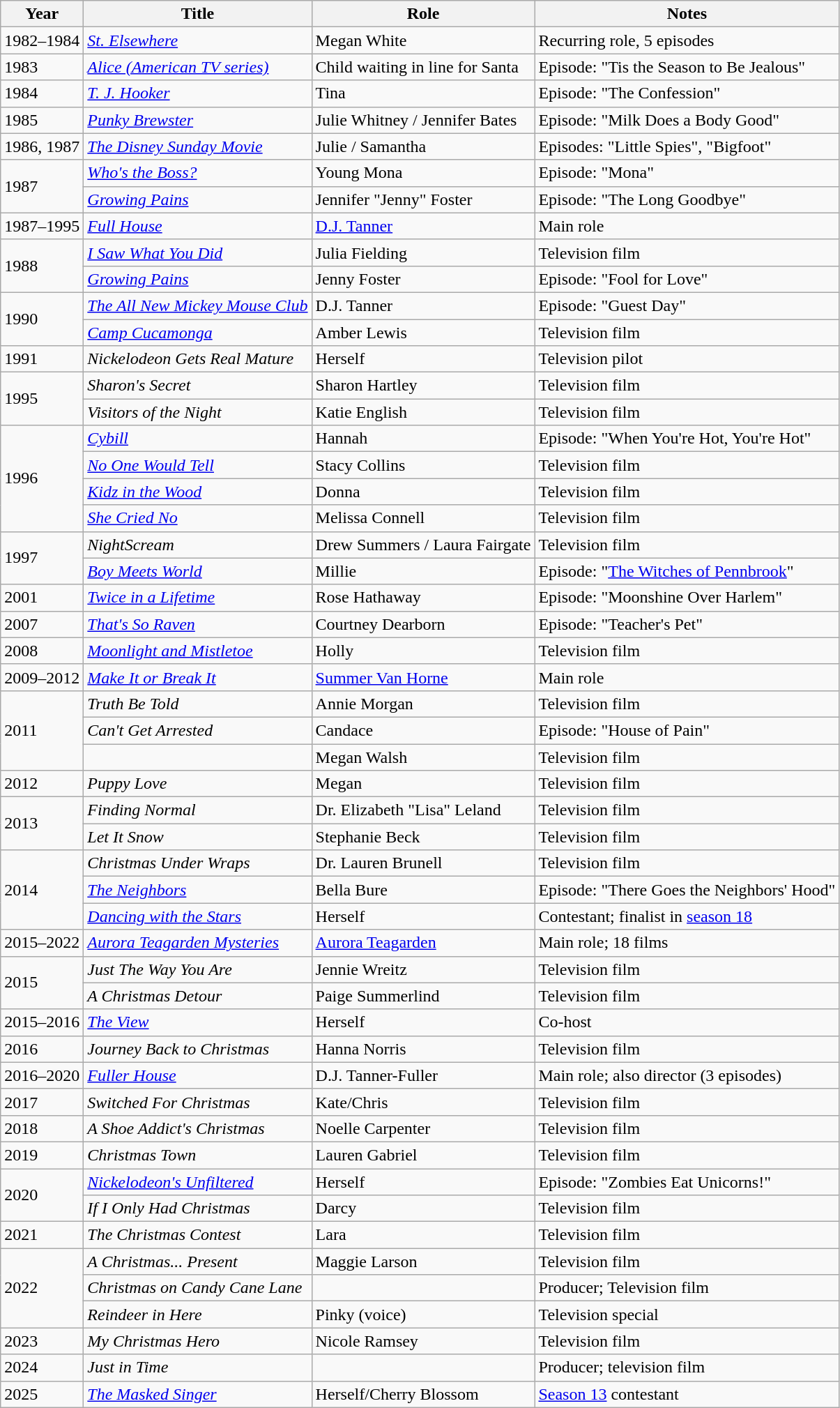<table class="wikitable sortable">
<tr>
<th>Year</th>
<th>Title</th>
<th>Role</th>
<th class="unsortable">Notes</th>
</tr>
<tr>
<td>1982–1984</td>
<td><em><a href='#'>St. Elsewhere</a></em></td>
<td>Megan White</td>
<td>Recurring role, 5 episodes</td>
</tr>
<tr>
<td>1983</td>
<td><em><a href='#'>Alice (American TV series)</a></em></td>
<td>Child waiting in line for Santa</td>
<td>Episode: "Tis the Season to Be Jealous"</td>
</tr>
<tr>
<td>1984</td>
<td><em><a href='#'>T. J. Hooker</a></em></td>
<td>Tina</td>
<td>Episode: "The Confession"</td>
</tr>
<tr>
<td>1985</td>
<td><em><a href='#'>Punky Brewster</a></em></td>
<td>Julie Whitney / Jennifer Bates</td>
<td>Episode: "Milk Does a Body Good"</td>
</tr>
<tr>
<td>1986, 1987</td>
<td><em><a href='#'>The Disney Sunday Movie</a></em></td>
<td>Julie / Samantha</td>
<td>Episodes: "Little Spies", "Bigfoot"</td>
</tr>
<tr>
<td rowspan=2>1987</td>
<td><em><a href='#'>Who's the Boss?</a></em></td>
<td>Young Mona</td>
<td>Episode: "Mona"</td>
</tr>
<tr>
<td><em><a href='#'>Growing Pains</a></em></td>
<td>Jennifer "Jenny" Foster</td>
<td>Episode: "The Long Goodbye"</td>
</tr>
<tr>
<td>1987–1995</td>
<td><em><a href='#'>Full House</a></em></td>
<td><a href='#'>D.J. Tanner</a></td>
<td>Main role</td>
</tr>
<tr>
<td rowspan=2>1988</td>
<td><em><a href='#'>I Saw What You Did</a></em></td>
<td>Julia Fielding</td>
<td>Television film</td>
</tr>
<tr>
<td><em><a href='#'>Growing Pains</a></em></td>
<td>Jenny Foster</td>
<td>Episode: "Fool for Love"</td>
</tr>
<tr>
<td rowspan=2>1990</td>
<td><em><a href='#'>The All New Mickey Mouse Club</a></em></td>
<td>D.J. Tanner</td>
<td>Episode: "Guest Day"</td>
</tr>
<tr>
<td><em><a href='#'>Camp Cucamonga</a></em></td>
<td>Amber Lewis</td>
<td>Television film</td>
</tr>
<tr>
<td>1991</td>
<td><em>Nickelodeon Gets Real Mature</em></td>
<td>Herself</td>
<td>Television pilot</td>
</tr>
<tr>
<td rowspan=2>1995</td>
<td><em>Sharon's Secret</em></td>
<td>Sharon Hartley</td>
<td>Television film</td>
</tr>
<tr>
<td><em>Visitors of the Night</em></td>
<td>Katie English</td>
<td>Television film</td>
</tr>
<tr>
<td rowspan=4>1996</td>
<td><em><a href='#'>Cybill</a></em></td>
<td>Hannah</td>
<td>Episode: "When You're Hot, You're Hot"</td>
</tr>
<tr>
<td><em><a href='#'>No One Would Tell</a></em></td>
<td>Stacy Collins</td>
<td>Television film</td>
</tr>
<tr>
<td><em><a href='#'>Kidz in the Wood</a></em></td>
<td>Donna</td>
<td>Television film</td>
</tr>
<tr>
<td><em><a href='#'>She Cried No</a></em></td>
<td>Melissa Connell</td>
<td>Television film</td>
</tr>
<tr>
<td rowspan=2>1997</td>
<td><em>NightScream</em></td>
<td>Drew Summers / Laura Fairgate</td>
<td>Television film</td>
</tr>
<tr>
<td><em><a href='#'>Boy Meets World</a></em></td>
<td>Millie</td>
<td>Episode: "<a href='#'>The Witches of Pennbrook</a>"</td>
</tr>
<tr>
<td>2001</td>
<td><em><a href='#'>Twice in a Lifetime</a></em></td>
<td>Rose Hathaway</td>
<td>Episode: "Moonshine Over Harlem"</td>
</tr>
<tr>
<td>2007</td>
<td><em><a href='#'>That's So Raven</a></em></td>
<td>Courtney Dearborn</td>
<td>Episode: "Teacher's Pet"</td>
</tr>
<tr>
<td>2008</td>
<td><em><a href='#'>Moonlight and Mistletoe</a></em></td>
<td>Holly</td>
<td>Television film</td>
</tr>
<tr>
<td>2009–2012</td>
<td><em><a href='#'>Make It or Break It</a></em></td>
<td><a href='#'>Summer Van Horne</a></td>
<td>Main role</td>
</tr>
<tr>
<td rowspan=3>2011</td>
<td><em>Truth Be Told</em></td>
<td>Annie Morgan</td>
<td>Television film</td>
</tr>
<tr>
<td><em>Can't Get Arrested</em></td>
<td>Candace</td>
<td>Episode: "House of Pain"</td>
</tr>
<tr>
<td><em></em></td>
<td>Megan Walsh</td>
<td>Television film</td>
</tr>
<tr>
<td>2012</td>
<td><em>Puppy Love</em></td>
<td>Megan</td>
<td>Television film</td>
</tr>
<tr>
<td rowspan=2>2013</td>
<td><em>Finding Normal</em></td>
<td>Dr. Elizabeth "Lisa" Leland</td>
<td>Television film</td>
</tr>
<tr>
<td><em>Let It Snow</em></td>
<td>Stephanie Beck</td>
<td>Television film</td>
</tr>
<tr>
<td rowspan=3>2014</td>
<td><em>Christmas Under Wraps</em></td>
<td>Dr. Lauren Brunell</td>
<td>Television film</td>
</tr>
<tr>
<td><em><a href='#'>The Neighbors</a></em></td>
<td>Bella Bure</td>
<td>Episode: "There Goes the Neighbors' Hood"</td>
</tr>
<tr>
<td><em><a href='#'>Dancing with the Stars</a></em></td>
<td>Herself</td>
<td>Contestant; finalist in <a href='#'>season 18</a></td>
</tr>
<tr>
<td>2015–2022</td>
<td><em><a href='#'>Aurora Teagarden Mysteries</a></em></td>
<td><a href='#'>Aurora Teagarden</a></td>
<td>Main role; 18 films</td>
</tr>
<tr>
<td rowspan=2>2015</td>
<td><em>Just The Way You Are</em></td>
<td>Jennie Wreitz</td>
<td>Television film</td>
</tr>
<tr>
<td><em>A Christmas Detour</em></td>
<td>Paige Summerlind</td>
<td>Television film</td>
</tr>
<tr>
<td>2015–2016</td>
<td><em><a href='#'>The View</a></em></td>
<td>Herself</td>
<td>Co-host</td>
</tr>
<tr>
<td>2016</td>
<td><em>Journey Back to Christmas</em></td>
<td>Hanna Norris</td>
<td>Television film</td>
</tr>
<tr>
<td>2016–2020</td>
<td><em><a href='#'>Fuller House</a></em></td>
<td>D.J. Tanner-Fuller</td>
<td>Main role; also director (3 episodes)</td>
</tr>
<tr>
<td>2017</td>
<td><em>Switched For Christmas</em></td>
<td>Kate/Chris</td>
<td>Television film</td>
</tr>
<tr>
<td>2018</td>
<td><em>A Shoe Addict's Christmas</em></td>
<td>Noelle Carpenter</td>
<td>Television film</td>
</tr>
<tr>
<td>2019</td>
<td><em>Christmas Town</em></td>
<td>Lauren Gabriel</td>
<td>Television film</td>
</tr>
<tr>
<td rowspan=2>2020</td>
<td><em><a href='#'>Nickelodeon's Unfiltered</a></em></td>
<td>Herself</td>
<td>Episode: "Zombies Eat Unicorns!"</td>
</tr>
<tr>
<td><em>If I Only Had Christmas</em></td>
<td>Darcy</td>
<td>Television film</td>
</tr>
<tr>
<td>2021</td>
<td><em>The Christmas Contest</em></td>
<td>Lara</td>
<td>Television film</td>
</tr>
<tr>
<td rowspan=3>2022</td>
<td><em>A Christmas... Present</em></td>
<td>Maggie Larson</td>
<td>Television film</td>
</tr>
<tr>
<td><em>Christmas on Candy Cane Lane</em></td>
<td></td>
<td>Producer; Television film</td>
</tr>
<tr>
<td><em>Reindeer in Here</em></td>
<td>Pinky (voice)</td>
<td>Television special</td>
</tr>
<tr>
<td>2023</td>
<td><em>My Christmas Hero</em></td>
<td>Nicole Ramsey</td>
<td>Television film</td>
</tr>
<tr>
<td>2024</td>
<td><em>Just in Time</em></td>
<td></td>
<td>Producer; television film</td>
</tr>
<tr>
<td>2025</td>
<td><em><a href='#'>The Masked Singer</a></em></td>
<td>Herself/Cherry Blossom</td>
<td><a href='#'>Season 13</a> contestant</td>
</tr>
</table>
